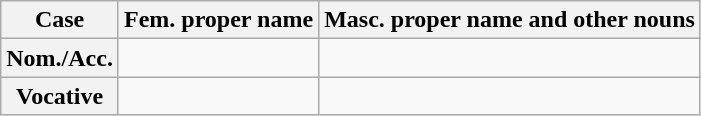<table class="wikitable">
<tr>
<th>Case</th>
<th>Fem. proper name</th>
<th>Masc. proper name and other nouns</th>
</tr>
<tr>
<th>Nom./Acc.</th>
<td><br></td>
<td><br></td>
</tr>
<tr>
<th>Vocative</th>
<td><br></td>
<td><br></td>
</tr>
</table>
